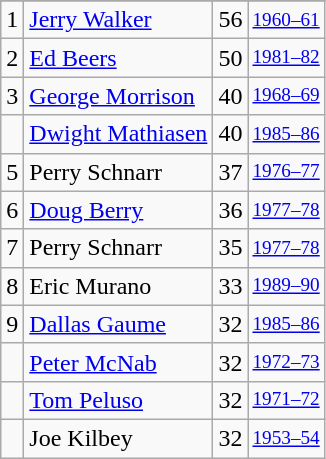<table class="wikitable">
<tr>
</tr>
<tr>
<td>1</td>
<td><a href='#'>Jerry Walker</a></td>
<td>56</td>
<td style="font-size:80%;"><a href='#'>1960–61</a></td>
</tr>
<tr>
<td>2</td>
<td><a href='#'>Ed Beers</a></td>
<td>50</td>
<td style="font-size:80%;"><a href='#'>1981–82</a></td>
</tr>
<tr>
<td>3</td>
<td><a href='#'>George Morrison</a></td>
<td>40</td>
<td style="font-size:80%;"><a href='#'>1968–69</a></td>
</tr>
<tr>
<td></td>
<td><a href='#'>Dwight Mathiasen</a></td>
<td>40</td>
<td style="font-size:80%;"><a href='#'>1985–86</a></td>
</tr>
<tr>
<td>5</td>
<td>Perry Schnarr</td>
<td>37</td>
<td style="font-size:80%;"><a href='#'>1976–77</a></td>
</tr>
<tr>
<td>6</td>
<td><a href='#'>Doug Berry</a></td>
<td>36</td>
<td style="font-size:80%;"><a href='#'>1977–78</a></td>
</tr>
<tr>
<td>7</td>
<td>Perry Schnarr</td>
<td>35</td>
<td style="font-size:80%;"><a href='#'>1977–78</a></td>
</tr>
<tr>
<td>8</td>
<td>Eric Murano</td>
<td>33</td>
<td style="font-size:80%;"><a href='#'>1989–90</a></td>
</tr>
<tr>
<td>9</td>
<td><a href='#'>Dallas Gaume</a></td>
<td>32</td>
<td style="font-size:80%;"><a href='#'>1985–86</a></td>
</tr>
<tr>
<td></td>
<td><a href='#'>Peter McNab</a></td>
<td>32</td>
<td style="font-size:80%;"><a href='#'>1972–73</a></td>
</tr>
<tr>
<td></td>
<td><a href='#'>Tom Peluso</a></td>
<td>32</td>
<td style="font-size:80%;"><a href='#'>1971–72</a></td>
</tr>
<tr>
<td></td>
<td>Joe Kilbey</td>
<td>32</td>
<td style="font-size:80%;"><a href='#'>1953–54</a></td>
</tr>
</table>
